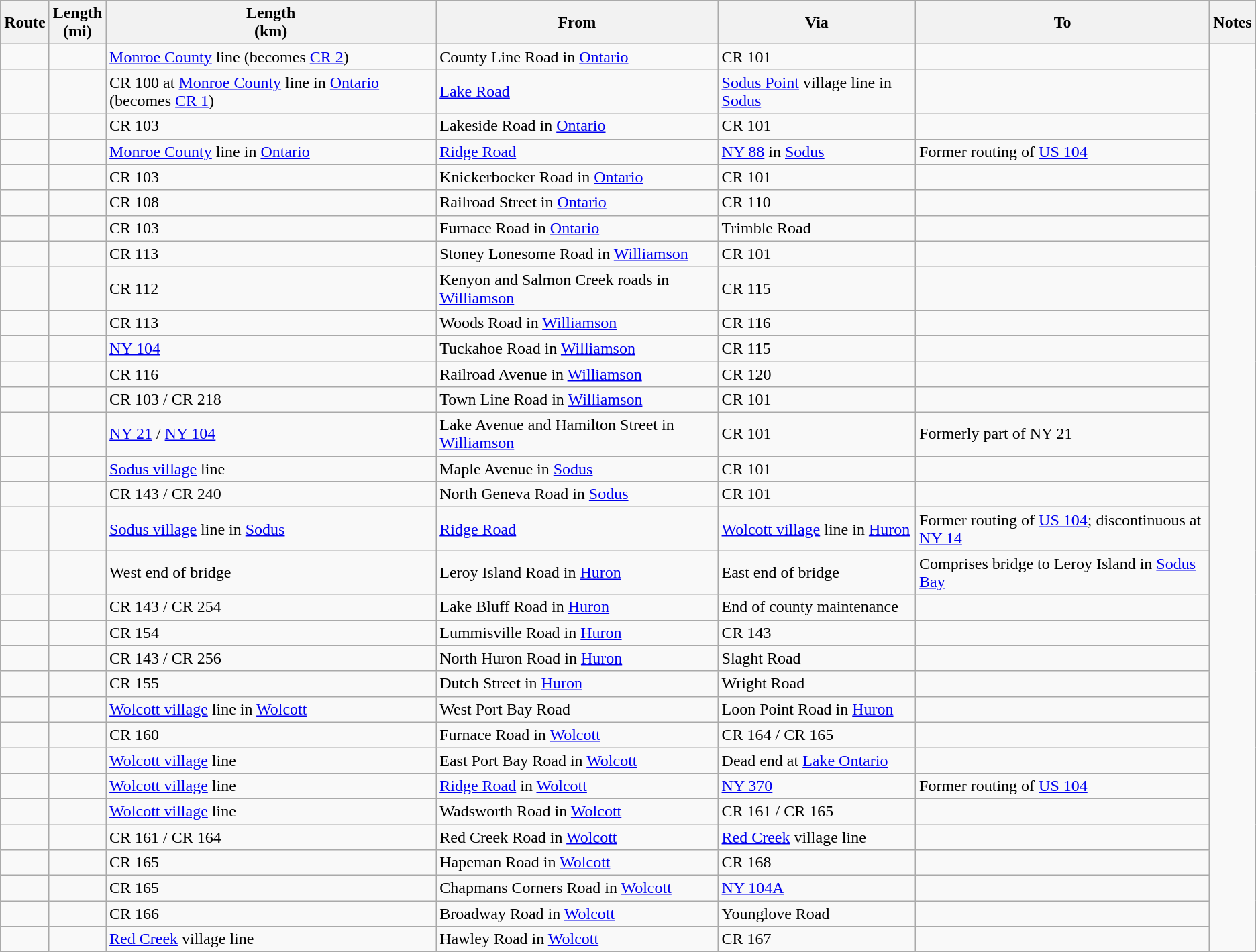<table class="wikitable sortable">
<tr>
<th>Route</th>
<th>Length<br>(mi)</th>
<th>Length<br>(km)</th>
<th class="unsortable">From</th>
<th class="unsortable">Via</th>
<th class="unsortable">To</th>
<th class="unsortable">Notes</th>
</tr>
<tr>
<td id="100"></td>
<td></td>
<td><a href='#'>Monroe County</a> line (becomes <a href='#'>CR 2</a>)</td>
<td>County Line Road in <a href='#'>Ontario</a></td>
<td>CR 101</td>
<td></td>
</tr>
<tr>
<td id="101"></td>
<td></td>
<td>CR 100 at <a href='#'>Monroe County</a> line in <a href='#'>Ontario</a> (becomes <a href='#'>CR 1</a>)</td>
<td><a href='#'>Lake Road</a></td>
<td><a href='#'>Sodus Point</a> village line in <a href='#'>Sodus</a></td>
<td></td>
</tr>
<tr>
<td id="102"></td>
<td></td>
<td>CR 103</td>
<td>Lakeside Road in <a href='#'>Ontario</a></td>
<td>CR 101</td>
<td></td>
</tr>
<tr>
<td id="103"></td>
<td></td>
<td><a href='#'>Monroe County</a> line in <a href='#'>Ontario</a></td>
<td><a href='#'>Ridge Road</a></td>
<td><a href='#'>NY&nbsp;88</a> in <a href='#'>Sodus</a></td>
<td>Former routing of <a href='#'>US&nbsp;104</a></td>
</tr>
<tr>
<td id="108"></td>
<td></td>
<td>CR 103</td>
<td>Knickerbocker Road in <a href='#'>Ontario</a></td>
<td>CR 101</td>
<td></td>
</tr>
<tr>
<td id="109"></td>
<td></td>
<td>CR 108</td>
<td>Railroad Street in <a href='#'>Ontario</a></td>
<td>CR 110</td>
<td></td>
</tr>
<tr>
<td id="110"></td>
<td></td>
<td>CR 103</td>
<td>Furnace Road in <a href='#'>Ontario</a></td>
<td>Trimble Road</td>
<td></td>
</tr>
<tr>
<td id="112"></td>
<td></td>
<td>CR 113</td>
<td>Stoney Lonesome Road in <a href='#'>Williamson</a></td>
<td>CR 101</td>
<td></td>
</tr>
<tr>
<td id="113"></td>
<td></td>
<td>CR 112</td>
<td>Kenyon and Salmon Creek roads in <a href='#'>Williamson</a></td>
<td>CR 115</td>
<td></td>
</tr>
<tr>
<td id="115"></td>
<td></td>
<td>CR 113</td>
<td>Woods Road in <a href='#'>Williamson</a></td>
<td>CR 116</td>
<td></td>
</tr>
<tr>
<td id="116"></td>
<td></td>
<td><a href='#'>NY&nbsp;104</a></td>
<td>Tuckahoe Road in <a href='#'>Williamson</a></td>
<td>CR 115</td>
<td></td>
</tr>
<tr>
<td id="117"></td>
<td></td>
<td>CR 116</td>
<td>Railroad Avenue in <a href='#'>Williamson</a></td>
<td>CR 120</td>
<td></td>
</tr>
<tr>
<td id="118"></td>
<td></td>
<td>CR 103 / CR 218</td>
<td>Town Line Road in <a href='#'>Williamson</a></td>
<td>CR 101</td>
<td></td>
</tr>
<tr>
<td id="120"></td>
<td></td>
<td><a href='#'>NY&nbsp;21</a> / <a href='#'>NY&nbsp;104</a></td>
<td>Lake Avenue and Hamilton Street in <a href='#'>Williamson</a></td>
<td>CR 101</td>
<td>Formerly part of NY 21</td>
</tr>
<tr>
<td id="134"></td>
<td></td>
<td><a href='#'>Sodus village</a> line</td>
<td>Maple Avenue in <a href='#'>Sodus</a></td>
<td>CR 101</td>
<td></td>
</tr>
<tr>
<td id="140"></td>
<td></td>
<td>CR 143 / CR 240</td>
<td>North Geneva Road in <a href='#'>Sodus</a></td>
<td>CR 101</td>
<td></td>
</tr>
<tr>
<td id="143"></td>
<td></td>
<td><a href='#'>Sodus village</a> line in <a href='#'>Sodus</a></td>
<td><a href='#'>Ridge Road</a></td>
<td><a href='#'>Wolcott village</a> line in <a href='#'>Huron</a></td>
<td>Former routing of <a href='#'>US&nbsp;104</a>; discontinuous at <a href='#'>NY&nbsp;14</a></td>
</tr>
<tr>
<td id="153"></td>
<td></td>
<td>West end of bridge</td>
<td>Leroy Island Road in <a href='#'>Huron</a></td>
<td>East end of bridge</td>
<td>Comprises bridge to Leroy Island in <a href='#'>Sodus Bay</a></td>
</tr>
<tr>
<td id="154"></td>
<td></td>
<td>CR 143 / CR 254</td>
<td>Lake Bluff Road in <a href='#'>Huron</a></td>
<td>End of county maintenance</td>
<td></td>
</tr>
<tr>
<td id="155"></td>
<td></td>
<td>CR 154</td>
<td>Lummisville Road in <a href='#'>Huron</a></td>
<td>CR 143</td>
<td></td>
</tr>
<tr>
<td id="156"></td>
<td></td>
<td>CR 143 / CR 256</td>
<td>North Huron Road in <a href='#'>Huron</a></td>
<td>Slaght Road</td>
<td></td>
</tr>
<tr>
<td id="158"></td>
<td></td>
<td>CR 155</td>
<td>Dutch Street in <a href='#'>Huron</a></td>
<td>Wright Road</td>
<td></td>
</tr>
<tr>
<td id="160"></td>
<td></td>
<td><a href='#'>Wolcott village</a> line in <a href='#'>Wolcott</a></td>
<td>West Port Bay Road</td>
<td>Loon Point Road in <a href='#'>Huron</a></td>
<td></td>
</tr>
<tr>
<td id="161"></td>
<td></td>
<td>CR 160</td>
<td>Furnace Road in <a href='#'>Wolcott</a></td>
<td>CR 164 / CR 165</td>
<td></td>
</tr>
<tr>
<td id="162"></td>
<td></td>
<td><a href='#'>Wolcott village</a> line</td>
<td>East Port Bay Road in <a href='#'>Wolcott</a></td>
<td>Dead end at <a href='#'>Lake Ontario</a></td>
<td></td>
</tr>
<tr>
<td id="163"></td>
<td></td>
<td><a href='#'>Wolcott village</a> line</td>
<td><a href='#'>Ridge Road</a> in <a href='#'>Wolcott</a></td>
<td><a href='#'>NY&nbsp;370</a></td>
<td>Former routing of <a href='#'>US&nbsp;104</a></td>
</tr>
<tr>
<td id="164"></td>
<td></td>
<td><a href='#'>Wolcott village</a> line</td>
<td>Wadsworth Road in <a href='#'>Wolcott</a></td>
<td>CR 161 / CR 165</td>
<td></td>
</tr>
<tr>
<td id="165"></td>
<td></td>
<td>CR 161 / CR 164</td>
<td>Red Creek Road in <a href='#'>Wolcott</a></td>
<td><a href='#'>Red Creek</a> village line</td>
<td></td>
</tr>
<tr>
<td id="166"></td>
<td></td>
<td>CR 165</td>
<td>Hapeman Road in <a href='#'>Wolcott</a></td>
<td>CR 168</td>
<td></td>
</tr>
<tr>
<td id="167"></td>
<td></td>
<td>CR 165</td>
<td>Chapmans Corners Road in <a href='#'>Wolcott</a></td>
<td><a href='#'>NY&nbsp;104A</a></td>
<td></td>
</tr>
<tr>
<td id="168"></td>
<td></td>
<td>CR 166</td>
<td>Broadway Road in <a href='#'>Wolcott</a></td>
<td>Younglove Road</td>
<td></td>
</tr>
<tr>
<td id="170"></td>
<td></td>
<td><a href='#'>Red Creek</a> village line</td>
<td>Hawley Road in <a href='#'>Wolcott</a></td>
<td>CR 167</td>
<td></td>
</tr>
</table>
